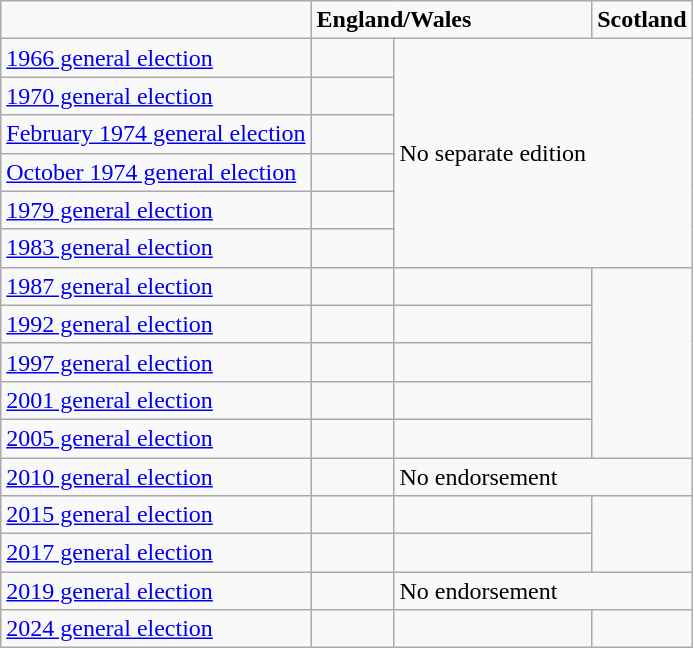<table class="wikitable">
<tr>
<td></td>
<td colspan="2"><strong>England/Wales</strong></td>
<td colspan="2"><strong>Scotland</strong></td>
</tr>
<tr>
<td><a href='#'>1966 general election</a></td>
<td></td>
<td colspan="2" rowspan="6">No separate edition</td>
</tr>
<tr>
<td><a href='#'>1970 general election</a></td>
<td></td>
</tr>
<tr>
<td><a href='#'>February 1974 general election</a></td>
<td></td>
</tr>
<tr>
<td><a href='#'>October 1974 general election</a></td>
<td></td>
</tr>
<tr>
<td><a href='#'>1979 general election</a></td>
<td></td>
</tr>
<tr>
<td><a href='#'>1983 general election</a></td>
<td></td>
</tr>
<tr>
<td><a href='#'>1987 general election</a></td>
<td></td>
<td></td>
</tr>
<tr>
<td><a href='#'>1992 general election</a></td>
<td></td>
<td></td>
</tr>
<tr>
<td><a href='#'>1997 general election</a></td>
<td></td>
<td></td>
</tr>
<tr>
<td><a href='#'>2001 general election</a></td>
<td></td>
<td></td>
</tr>
<tr>
<td><a href='#'>2005 general election</a></td>
<td></td>
<td></td>
</tr>
<tr>
<td><a href='#'>2010 general election</a></td>
<td></td>
<td colspan="2">No endorsement</td>
</tr>
<tr>
<td><a href='#'>2015 general election</a></td>
<td></td>
<td></td>
</tr>
<tr>
<td><a href='#'>2017 general election</a></td>
<td></td>
<td></td>
</tr>
<tr>
<td><a href='#'>2019 general election</a></td>
<td></td>
<td colspan="2">No endorsement</td>
</tr>
<tr>
<td><a href='#'>2024 general election</a></td>
<td></td>
<td></td>
</tr>
</table>
